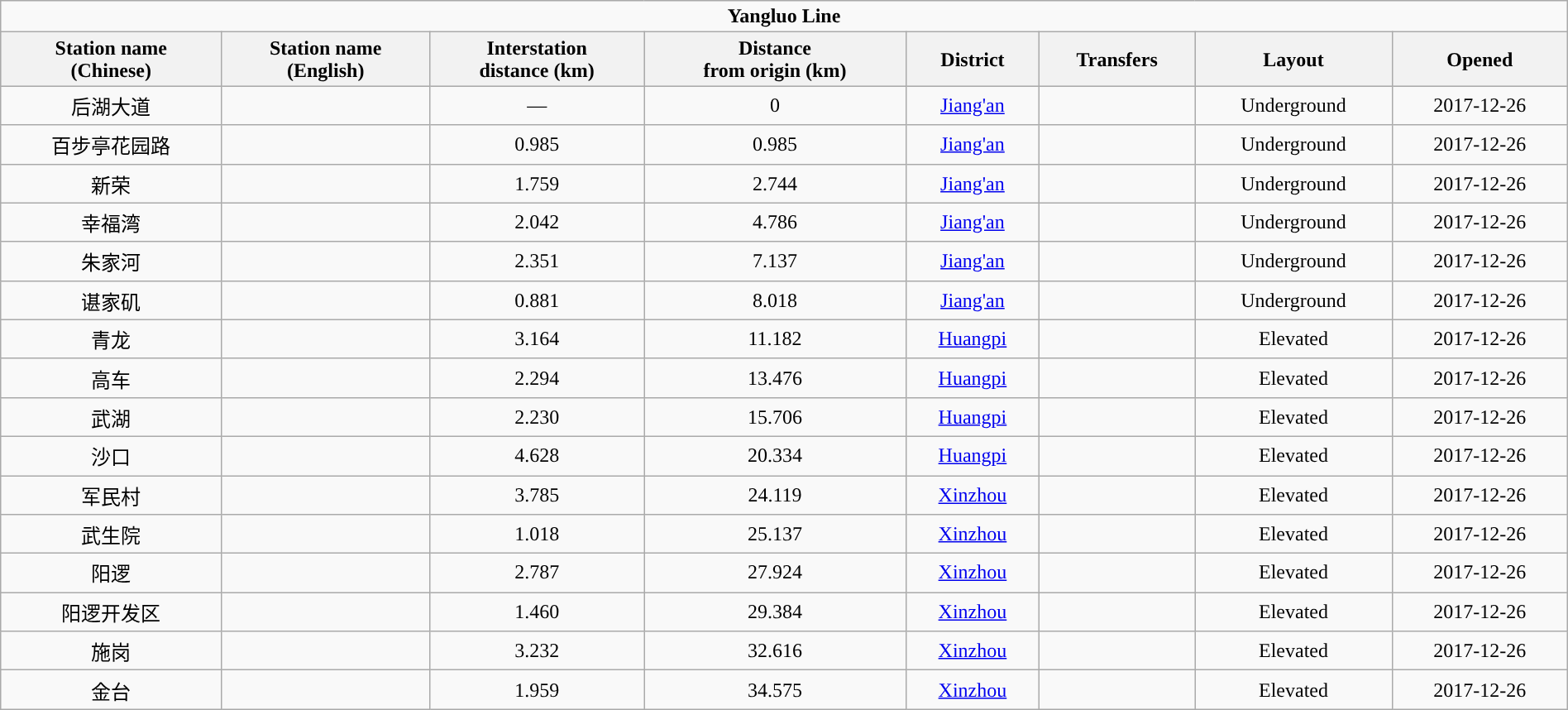<table class="wikitable" style="width:100%; text-align: center;">
<tr>
<td align=center colspan=10><span><strong>Yangluo Line</strong></span></td>
</tr>
<tr bgcolor="#CCCCCC">
<th>Station name<br>(Chinese)</th>
<th>Station name<br>(English)</th>
<th>Interstation<br>distance (km)</th>
<th>Distance<br>from origin (km)</th>
<th>District</th>
<th>Transfers</th>
<th>Layout</th>
<th>Opened</th>
</tr>
<tr>
<td>后湖大道</td>
<td></td>
<td>—</td>
<td>0</td>
<td><a href='#'>Jiang'an</a></td>
<td></td>
<td>Underground</td>
<td>2017-12-26</td>
</tr>
<tr>
<td>百步亭花园路</td>
<td></td>
<td>0.985</td>
<td>0.985</td>
<td><a href='#'>Jiang'an</a></td>
<td></td>
<td>Underground</td>
<td>2017-12-26</td>
</tr>
<tr>
<td>新荣</td>
<td></td>
<td>1.759</td>
<td>2.744</td>
<td><a href='#'>Jiang'an</a></td>
<td></td>
<td>Underground</td>
<td>2017-12-26</td>
</tr>
<tr>
<td>幸福湾</td>
<td></td>
<td>2.042</td>
<td>4.786</td>
<td><a href='#'>Jiang'an</a></td>
<td></td>
<td>Underground</td>
<td>2017-12-26</td>
</tr>
<tr>
<td>朱家河</td>
<td></td>
<td>2.351</td>
<td>7.137</td>
<td><a href='#'>Jiang'an</a></td>
<td></td>
<td>Underground</td>
<td>2017-12-26</td>
</tr>
<tr>
<td>谌家矶</td>
<td></td>
<td>0.881</td>
<td>8.018</td>
<td><a href='#'>Jiang'an</a></td>
<td></td>
<td>Underground</td>
<td>2017-12-26</td>
</tr>
<tr>
<td>青龙</td>
<td></td>
<td>3.164</td>
<td>11.182</td>
<td><a href='#'>Huangpi</a></td>
<td></td>
<td>Elevated</td>
<td>2017-12-26</td>
</tr>
<tr>
<td>高车</td>
<td></td>
<td>2.294</td>
<td>13.476</td>
<td><a href='#'>Huangpi</a></td>
<td></td>
<td>Elevated</td>
<td>2017-12-26</td>
</tr>
<tr>
<td>武湖</td>
<td></td>
<td>2.230</td>
<td>15.706</td>
<td><a href='#'>Huangpi</a></td>
<td></td>
<td>Elevated</td>
<td>2017-12-26</td>
</tr>
<tr>
<td>沙口</td>
<td></td>
<td>4.628</td>
<td>20.334</td>
<td><a href='#'>Huangpi</a></td>
<td></td>
<td>Elevated</td>
<td>2017-12-26</td>
</tr>
<tr>
<td>军民村</td>
<td></td>
<td>3.785</td>
<td>24.119</td>
<td><a href='#'>Xinzhou</a></td>
<td></td>
<td>Elevated</td>
<td>2017-12-26</td>
</tr>
<tr>
<td>武生院</td>
<td></td>
<td>1.018</td>
<td>25.137</td>
<td><a href='#'>Xinzhou</a></td>
<td></td>
<td>Elevated</td>
<td>2017-12-26</td>
</tr>
<tr>
<td>阳逻</td>
<td></td>
<td>2.787</td>
<td>27.924</td>
<td><a href='#'>Xinzhou</a></td>
<td></td>
<td>Elevated</td>
<td>2017-12-26</td>
</tr>
<tr>
<td>阳逻开发区</td>
<td></td>
<td>1.460</td>
<td>29.384</td>
<td><a href='#'>Xinzhou</a></td>
<td></td>
<td>Elevated</td>
<td>2017-12-26</td>
</tr>
<tr>
<td>施岗</td>
<td></td>
<td>3.232</td>
<td>32.616</td>
<td><a href='#'>Xinzhou</a></td>
<td></td>
<td>Elevated</td>
<td>2017-12-26</td>
</tr>
<tr>
<td>金台</td>
<td></td>
<td>1.959</td>
<td>34.575</td>
<td><a href='#'>Xinzhou</a></td>
<td></td>
<td>Elevated</td>
<td>2017-12-26</td>
</tr>
</table>
